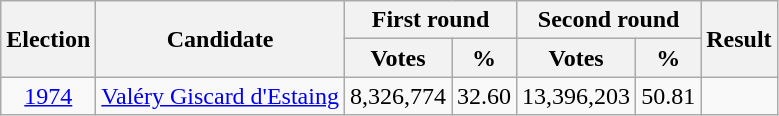<table class="wikitable" style="text-align:center">
<tr>
<th rowspan="2">Election</th>
<th rowspan="2">Candidate</th>
<th colspan="2">First round</th>
<th colspan="2">Second round</th>
<th rowspan="2">Result</th>
</tr>
<tr>
<th>Votes</th>
<th>%</th>
<th>Votes</th>
<th>%</th>
</tr>
<tr>
<td><a href='#'>1974</a></td>
<td><a href='#'>Valéry Giscard d'Estaing</a></td>
<td>8,326,774</td>
<td>32.60</td>
<td>13,396,203</td>
<td>50.81</td>
<td></td>
</tr>
</table>
